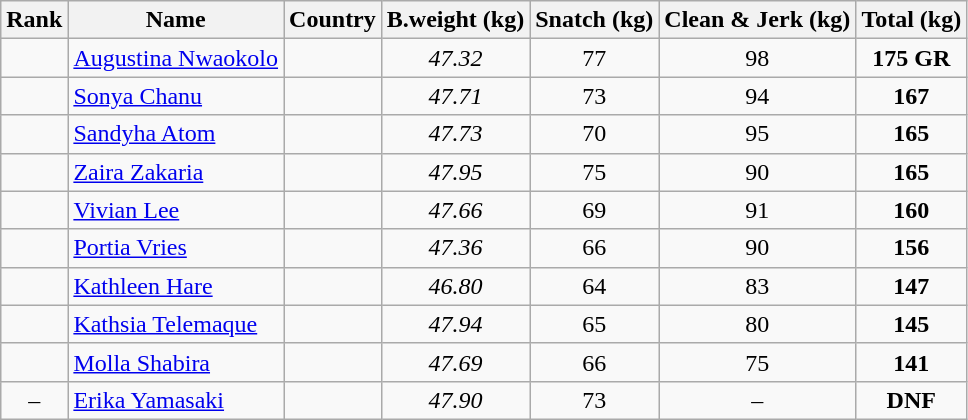<table class="wikitable sortable" style="text-align:center;">
<tr>
<th>Rank</th>
<th>Name</th>
<th>Country</th>
<th>B.weight (kg)</th>
<th>Snatch (kg)</th>
<th>Clean & Jerk (kg)</th>
<th>Total (kg)</th>
</tr>
<tr>
<td></td>
<td align=left><a href='#'>Augustina Nwaokolo</a></td>
<td align=left></td>
<td><em>47.32</em></td>
<td>77</td>
<td>98</td>
<td><strong>175</strong> <strong>GR</strong></td>
</tr>
<tr>
<td></td>
<td align=left><a href='#'>Sonya Chanu</a></td>
<td align=left></td>
<td><em>47.71</em></td>
<td>73</td>
<td>94</td>
<td><strong>167</strong></td>
</tr>
<tr>
<td></td>
<td align=left><a href='#'>Sandyha Atom</a></td>
<td align=left></td>
<td><em>47.73</em></td>
<td>70</td>
<td>95</td>
<td><strong>165</strong></td>
</tr>
<tr>
<td></td>
<td align=left><a href='#'>Zaira Zakaria</a></td>
<td align=left></td>
<td><em>47.95</em></td>
<td>75</td>
<td>90</td>
<td><strong>165</strong></td>
</tr>
<tr>
<td></td>
<td align=left><a href='#'>Vivian Lee</a></td>
<td align=left></td>
<td><em>47.66</em></td>
<td>69</td>
<td>91</td>
<td><strong>160</strong></td>
</tr>
<tr>
<td></td>
<td align=left><a href='#'>Portia Vries</a></td>
<td align=left></td>
<td><em>47.36</em></td>
<td>66</td>
<td>90</td>
<td><strong>156</strong></td>
</tr>
<tr>
<td></td>
<td align=left><a href='#'>Kathleen Hare</a></td>
<td align=left></td>
<td><em>46.80</em></td>
<td>64</td>
<td>83</td>
<td><strong>147</strong></td>
</tr>
<tr>
<td></td>
<td align=left><a href='#'>Kathsia Telemaque</a></td>
<td align=left></td>
<td><em>47.94</em></td>
<td>65</td>
<td>80</td>
<td><strong>145</strong></td>
</tr>
<tr>
<td></td>
<td align=left><a href='#'>Molla Shabira</a></td>
<td align=left></td>
<td><em>47.69</em></td>
<td>66</td>
<td>75</td>
<td><strong>141</strong></td>
</tr>
<tr>
<td>–</td>
<td align=left><a href='#'>Erika Yamasaki</a></td>
<td align=left></td>
<td><em>47.90</em></td>
<td>73</td>
<td>–</td>
<td><strong>DNF</strong></td>
</tr>
</table>
